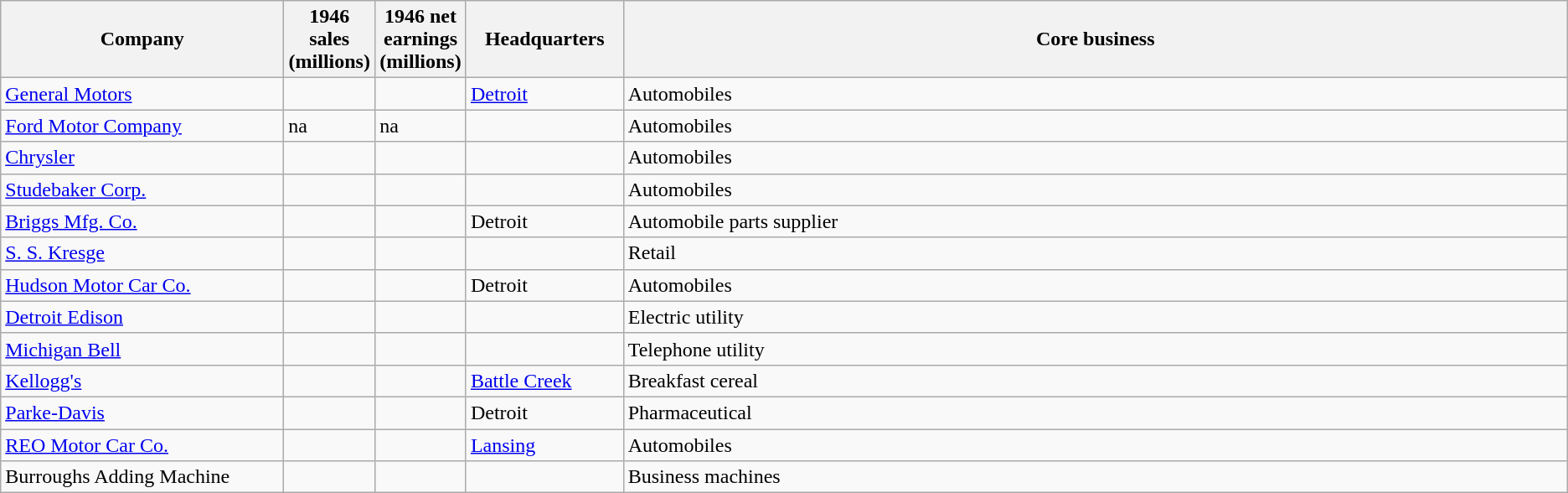<table class="wikitable sortable">
<tr>
<th bgcolor="#DDDDFF" width="18%">Company</th>
<th bgcolor="#DDDDFF" width="5%">1946 sales (millions)</th>
<th bgcolor="#DDDDFF" width="5%">1946 net earnings (millions)</th>
<th bgcolor="#DDDDFF" width="10%">Headquarters</th>
<th bgcolor="#DDDDFF" width="60%">Core business</th>
</tr>
<tr align="left">
<td><a href='#'>General Motors</a></td>
<td></td>
<td></td>
<td><a href='#'>Detroit</a></td>
<td>Automobiles</td>
</tr>
<tr align="left">
<td><a href='#'>Ford Motor Company</a></td>
<td>na</td>
<td>na</td>
<td></td>
<td>Automobiles</td>
</tr>
<tr align="left">
<td><a href='#'>Chrysler</a></td>
<td></td>
<td></td>
<td></td>
<td>Automobiles</td>
</tr>
<tr align="left">
<td><a href='#'>Studebaker Corp.</a></td>
<td></td>
<td></td>
<td></td>
<td>Automobiles</td>
</tr>
<tr align="left">
<td><a href='#'>Briggs Mfg. Co.</a></td>
<td></td>
<td></td>
<td>Detroit</td>
<td>Automobile parts supplier</td>
</tr>
<tr align="left">
<td><a href='#'>S. S. Kresge</a></td>
<td></td>
<td></td>
<td></td>
<td>Retail</td>
</tr>
<tr align="left">
<td><a href='#'>Hudson Motor Car Co.</a></td>
<td></td>
<td></td>
<td>Detroit</td>
<td>Automobiles</td>
</tr>
<tr align="left">
<td><a href='#'>Detroit Edison</a></td>
<td></td>
<td></td>
<td></td>
<td>Electric utility</td>
</tr>
<tr align="left">
<td><a href='#'>Michigan Bell</a></td>
<td></td>
<td></td>
<td></td>
<td>Telephone utility</td>
</tr>
<tr align="left">
<td><a href='#'>Kellogg's</a></td>
<td></td>
<td></td>
<td><a href='#'>Battle Creek</a></td>
<td>Breakfast cereal</td>
</tr>
<tr align="left">
<td><a href='#'>Parke-Davis</a></td>
<td></td>
<td></td>
<td>Detroit</td>
<td>Pharmaceutical</td>
</tr>
<tr align="left">
<td><a href='#'>REO Motor Car Co.</a></td>
<td></td>
<td></td>
<td><a href='#'>Lansing</a></td>
<td>Automobiles</td>
</tr>
<tr align="left">
<td>Burroughs Adding Machine</td>
<td></td>
<td></td>
<td></td>
<td>Business machines</td>
</tr>
</table>
